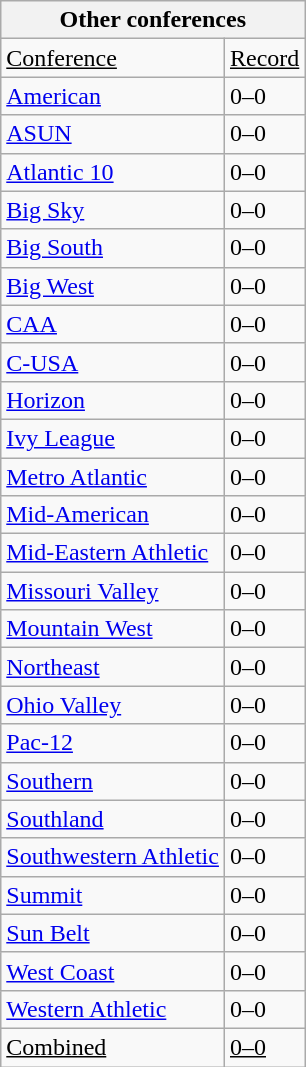<table class="wikitable">
<tr>
<th colspan="2">Other conferences</th>
</tr>
<tr>
<td><u>Conference</u></td>
<td><u>Record</u></td>
</tr>
<tr>
<td><a href='#'>American</a></td>
<td>0–0</td>
</tr>
<tr>
<td><a href='#'>ASUN</a></td>
<td>0–0</td>
</tr>
<tr>
<td><a href='#'>Atlantic 10</a></td>
<td>0–0</td>
</tr>
<tr>
<td><a href='#'>Big Sky</a></td>
<td>0–0</td>
</tr>
<tr>
<td><a href='#'>Big South</a></td>
<td>0–0</td>
</tr>
<tr>
<td><a href='#'>Big West</a></td>
<td>0–0</td>
</tr>
<tr>
<td><a href='#'>CAA</a></td>
<td>0–0</td>
</tr>
<tr>
<td><a href='#'>C-USA</a></td>
<td>0–0</td>
</tr>
<tr>
<td><a href='#'>Horizon</a></td>
<td>0–0</td>
</tr>
<tr>
<td><a href='#'>Ivy League</a></td>
<td>0–0</td>
</tr>
<tr>
<td><a href='#'>Metro Atlantic</a></td>
<td>0–0</td>
</tr>
<tr>
<td><a href='#'>Mid-American</a></td>
<td>0–0</td>
</tr>
<tr>
<td><a href='#'>Mid-Eastern Athletic</a></td>
<td>0–0</td>
</tr>
<tr>
<td><a href='#'>Missouri Valley</a></td>
<td>0–0</td>
</tr>
<tr>
<td><a href='#'>Mountain West</a></td>
<td>0–0</td>
</tr>
<tr>
<td><a href='#'>Northeast</a></td>
<td>0–0</td>
</tr>
<tr>
<td><a href='#'>Ohio Valley</a></td>
<td>0–0</td>
</tr>
<tr>
<td><a href='#'>Pac-12</a></td>
<td>0–0</td>
</tr>
<tr>
<td><a href='#'>Southern</a></td>
<td>0–0</td>
</tr>
<tr>
<td><a href='#'>Southland</a></td>
<td>0–0</td>
</tr>
<tr>
<td><a href='#'>Southwestern Athletic</a></td>
<td>0–0</td>
</tr>
<tr>
<td><a href='#'>Summit</a></td>
<td>0–0</td>
</tr>
<tr>
<td><a href='#'>Sun Belt</a></td>
<td>0–0</td>
</tr>
<tr>
<td><a href='#'>West Coast</a></td>
<td>0–0</td>
</tr>
<tr>
<td><a href='#'>Western Athletic</a></td>
<td>0–0</td>
</tr>
<tr>
<td><u>Combined</u></td>
<td><u>0–0</u></td>
</tr>
</table>
